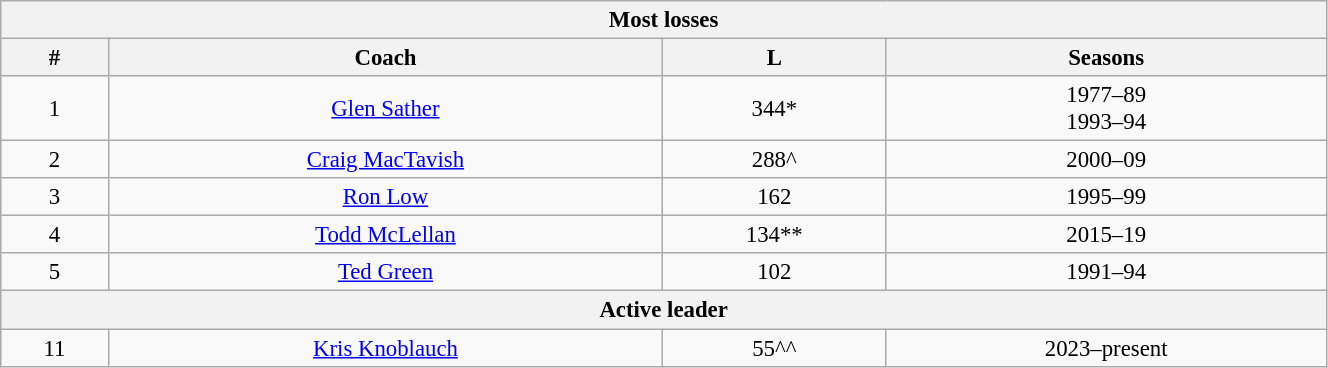<table class="wikitable" style="text-align: center; font-size: 95%" width="70%">
<tr>
<th colspan="4">Most losses</th>
</tr>
<tr>
<th>#</th>
<th>Coach</th>
<th>L</th>
<th>Seasons</th>
</tr>
<tr>
<td>1</td>
<td><a href='#'>Glen Sather</a></td>
<td>344*</td>
<td>1977–89<br>1993–94</td>
</tr>
<tr>
<td>2</td>
<td><a href='#'>Craig MacTavish</a></td>
<td>288^</td>
<td>2000–09</td>
</tr>
<tr>
<td>3</td>
<td><a href='#'>Ron Low</a></td>
<td>162</td>
<td>1995–99</td>
</tr>
<tr>
<td>4</td>
<td><a href='#'>Todd McLellan</a></td>
<td>134**</td>
<td>2015–19</td>
</tr>
<tr>
<td>5</td>
<td><a href='#'>Ted Green</a></td>
<td>102</td>
<td>1991–94</td>
</tr>
<tr>
<th colspan="4">Active leader</th>
</tr>
<tr>
<td>11</td>
<td><a href='#'>Kris Knoblauch</a></td>
<td>55^^</td>
<td>2023–present</td>
</tr>
</table>
